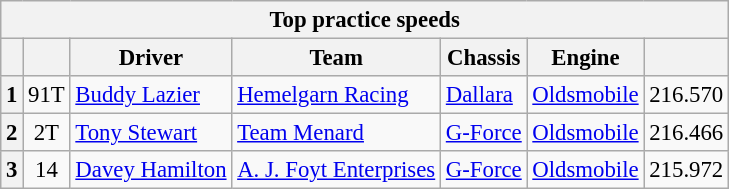<table class="wikitable" style="font-size:95%;">
<tr>
<th colspan=7>Top practice speeds</th>
</tr>
<tr>
<th></th>
<th></th>
<th>Driver</th>
<th>Team</th>
<th>Chassis</th>
<th>Engine</th>
<th></th>
</tr>
<tr>
<th>1</th>
<td style="text-align:center;">91T</td>
<td> <a href='#'>Buddy Lazier</a></td>
<td><a href='#'>Hemelgarn Racing</a></td>
<td><a href='#'>Dallara</a></td>
<td><a href='#'>Oldsmobile</a></td>
<td>216.570</td>
</tr>
<tr>
<th>2</th>
<td style="text-align:center;">2T</td>
<td> <a href='#'>Tony Stewart</a></td>
<td><a href='#'>Team Menard</a></td>
<td><a href='#'>G-Force</a></td>
<td><a href='#'>Oldsmobile</a></td>
<td>216.466</td>
</tr>
<tr>
<th>3</th>
<td style="text-align:center;">14</td>
<td> <a href='#'>Davey Hamilton</a></td>
<td><a href='#'>A. J. Foyt Enterprises</a></td>
<td><a href='#'>G-Force</a></td>
<td><a href='#'>Oldsmobile</a></td>
<td>215.972</td>
</tr>
</table>
